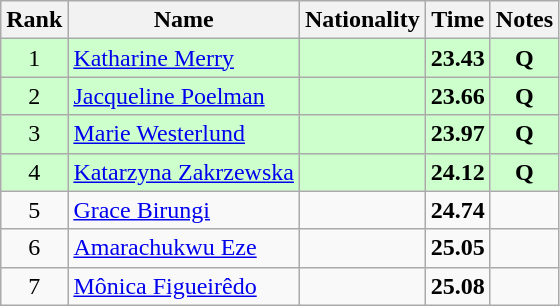<table class="wikitable sortable" style="text-align:center">
<tr>
<th>Rank</th>
<th>Name</th>
<th>Nationality</th>
<th>Time</th>
<th>Notes</th>
</tr>
<tr bgcolor=ccffcc>
<td>1</td>
<td align=left><a href='#'>Katharine Merry</a></td>
<td align=left></td>
<td><strong>23.43</strong></td>
<td><strong>Q</strong></td>
</tr>
<tr bgcolor=ccffcc>
<td>2</td>
<td align=left><a href='#'>Jacqueline Poelman</a></td>
<td align=left></td>
<td><strong>23.66</strong></td>
<td><strong>Q</strong></td>
</tr>
<tr bgcolor=ccffcc>
<td>3</td>
<td align=left><a href='#'>Marie Westerlund</a></td>
<td align=left></td>
<td><strong>23.97</strong></td>
<td><strong>Q</strong></td>
</tr>
<tr bgcolor=ccffcc>
<td>4</td>
<td align=left><a href='#'>Katarzyna Zakrzewska</a></td>
<td align=left></td>
<td><strong>24.12</strong></td>
<td><strong>Q</strong></td>
</tr>
<tr>
<td>5</td>
<td align=left><a href='#'>Grace Birungi</a></td>
<td align=left></td>
<td><strong>24.74</strong></td>
<td></td>
</tr>
<tr>
<td>6</td>
<td align=left><a href='#'>Amarachukwu Eze</a></td>
<td align=left></td>
<td><strong>25.05</strong></td>
<td></td>
</tr>
<tr>
<td>7</td>
<td align=left><a href='#'>Mônica Figueirêdo</a></td>
<td align=left></td>
<td><strong>25.08</strong></td>
<td></td>
</tr>
</table>
